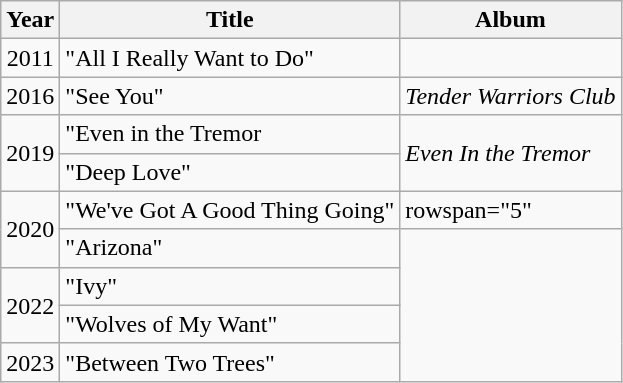<table class="wikitable">
<tr>
<th>Year</th>
<th>Title</th>
<th>Album</th>
</tr>
<tr>
<td style="text-align:center;">2011</td>
<td>"All I Really Want to Do"</td>
<td></td>
</tr>
<tr>
<td style="text-align:center;">2016</td>
<td>"See You"</td>
<td style="text-align:center;"><em>Tender Warriors Club</em></td>
</tr>
<tr>
<td rowspan="2">2019</td>
<td>"Even in the Tremor</td>
<td rowspan="2"><em>Even In the Tremor</em></td>
</tr>
<tr>
<td>"Deep Love"</td>
</tr>
<tr>
<td rowspan="2">2020</td>
<td>"We've Got A Good Thing Going"</td>
<td>rowspan="5" </td>
</tr>
<tr>
<td>"Arizona"</td>
</tr>
<tr>
<td rowspan="2">2022</td>
<td>"Ivy"</td>
</tr>
<tr>
<td>"Wolves of My Want"</td>
</tr>
<tr>
<td>2023</td>
<td>"Between Two Trees"</td>
</tr>
</table>
